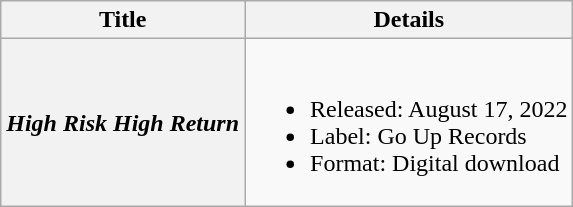<table class="wikitable plainrowheaders">
<tr>
<th>Title</th>
<th>Details</th>
</tr>
<tr>
<th scope="row"><em>High Risk High Return</em></th>
<td><br><ul><li>Released: August 17, 2022</li><li>Label: Go Up Records</li><li>Format: Digital download</li></ul></td>
</tr>
</table>
